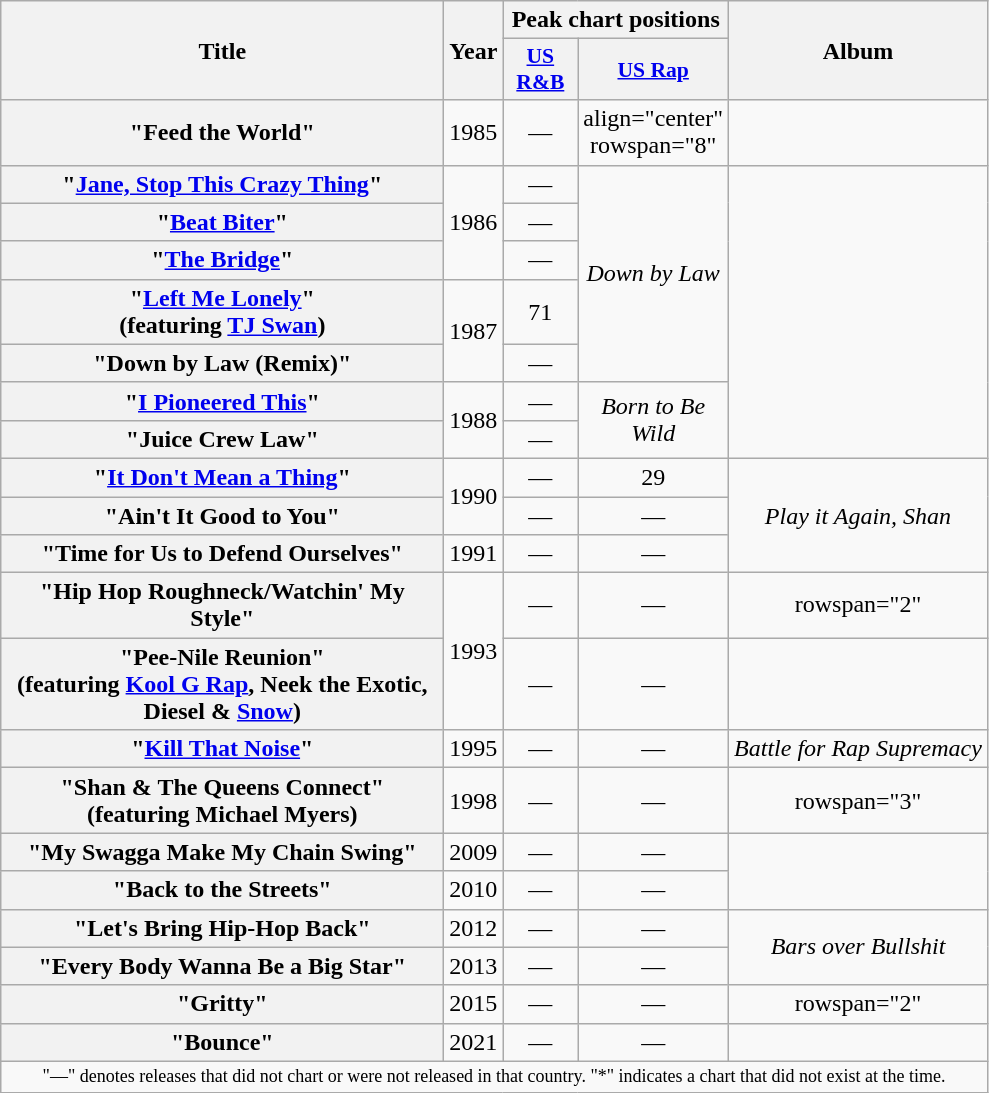<table class="wikitable plainrowheaders" style="text-align:center;" border="1">
<tr>
<th scope="col" rowspan="2" style="width:18em;">Title</th>
<th scope="col" rowspan="2">Year</th>
<th scope="col" colspan="2">Peak chart positions</th>
<th scope="col" rowspan="2">Album</th>
</tr>
<tr>
<th scope="col" style="width:3em;font-size:90%;"><a href='#'>US R&B</a><br></th>
<th scope="col" style="width:3em;font-size:90%;"><a href='#'>US Rap</a><br></th>
</tr>
<tr>
<th scope="row">"Feed the World"</th>
<td>1985</td>
<td align="center">—</td>
<td>align="center" rowspan="8" </td>
<td></td>
</tr>
<tr>
<th scope="row">"<a href='#'>Jane, Stop This Crazy Thing</a>"</th>
<td rowspan="3">1986</td>
<td align="center">—</td>
<td rowspan="5"><em>Down by Law</em></td>
</tr>
<tr>
<th scope="row">"<a href='#'>Beat Biter</a>"</th>
<td align="center">—</td>
</tr>
<tr>
<th scope="row">"<a href='#'>The Bridge</a>"</th>
<td align="center">—</td>
</tr>
<tr>
<th scope="row">"<a href='#'>Left Me Lonely</a>"<br><span>(featuring <a href='#'>TJ Swan</a>)</span></th>
<td rowspan="2">1987</td>
<td align="center">71</td>
</tr>
<tr>
<th scope="row">"Down by Law (Remix)"</th>
<td align="center">—</td>
</tr>
<tr>
<th scope="row">"<a href='#'>I Pioneered This</a>"</th>
<td rowspan="2">1988</td>
<td align="center">—</td>
<td rowspan="2"><em>Born to Be Wild</em></td>
</tr>
<tr>
<th scope="row">"Juice Crew Law"</th>
<td align="center">—</td>
</tr>
<tr>
<th scope="row">"<a href='#'>It Don't Mean a Thing</a>"</th>
<td rowspan="2">1990</td>
<td align="center">—</td>
<td align="center">29</td>
<td rowspan="3"><em>Play it Again, Shan</em></td>
</tr>
<tr>
<th scope="row">"Ain't It Good to You"</th>
<td align="center">—</td>
<td align="center">—</td>
</tr>
<tr>
<th scope="row">"Time for Us to Defend Ourselves"</th>
<td>1991</td>
<td align="center">—</td>
<td align="center">—</td>
</tr>
<tr>
<th scope="row">"Hip Hop Roughneck/Watchin' My Style"</th>
<td rowspan="2">1993</td>
<td align="center">—</td>
<td align="center">—</td>
<td>rowspan="2" </td>
</tr>
<tr>
<th scope="row">"Pee-Nile Reunion"<br><span>(featuring <a href='#'>Kool G Rap</a>, Neek the Exotic, Diesel & <a href='#'>Snow</a>)</span></th>
<td align="center">—</td>
<td align="center">—</td>
</tr>
<tr>
<th scope="row">"<a href='#'>Kill That Noise</a>"</th>
<td>1995</td>
<td align="center">—</td>
<td align="center">—</td>
<td><em>Battle for Rap Supremacy</em></td>
</tr>
<tr>
<th scope="row">"Shan & The Queens Connect"<br><span>(featuring Michael Myers)</span></th>
<td>1998</td>
<td align="center">—</td>
<td align="center">—</td>
<td>rowspan="3" </td>
</tr>
<tr>
<th scope="row">"My Swagga Make My Chain Swing"</th>
<td>2009</td>
<td align="center">—</td>
<td align="center">—</td>
</tr>
<tr>
<th scope="row">"Back to the Streets"</th>
<td>2010</td>
<td align="center">—</td>
<td align="center">—</td>
</tr>
<tr>
<th scope="row">"Let's Bring Hip-Hop Back"</th>
<td>2012</td>
<td align="center">—</td>
<td align="center">—</td>
<td rowspan="2"><em>Bars over Bullshit</em></td>
</tr>
<tr>
<th scope="row">"Every Body Wanna Be a Big Star"</th>
<td>2013</td>
<td align="center">—</td>
<td align="center">—</td>
</tr>
<tr>
<th scope="row">"Gritty"</th>
<td>2015</td>
<td align="center">—</td>
<td align="center">—</td>
<td>rowspan="2" </td>
</tr>
<tr>
<th scope="row">"Bounce"</th>
<td>2021</td>
<td align="center">—</td>
<td align="center">—</td>
</tr>
<tr>
<td colspan="5"  style="text-align:center; font-size:75%;">"—" denotes releases that did not chart or were not released in that country. "*" indicates a chart that did not exist at the time.</td>
</tr>
</table>
